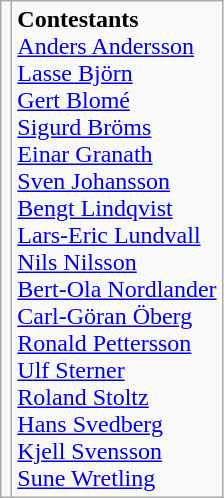<table class="wikitable" style="text-align:center">
<tr>
<td></td>
<td align=left><strong>Contestants</strong><br> <a href='#'>Anders Andersson</a> <br> <a href='#'>Lasse Björn</a> <br> <a href='#'>Gert Blomé</a> <br> <a href='#'>Sigurd Bröms</a> <br> <a href='#'>Einar Granath</a> <br> <a href='#'>Sven Johansson</a> <br> <a href='#'>Bengt Lindqvist</a> <br> <a href='#'>Lars-Eric Lundvall</a> <br> <a href='#'>Nils Nilsson</a> <br> <a href='#'>Bert-Ola Nordlander</a> <br> <a href='#'>Carl-Göran Öberg</a> <br> <a href='#'>Ronald Pettersson</a> <br> <a href='#'>Ulf Sterner</a> <br> <a href='#'>Roland Stoltz</a> <br> <a href='#'>Hans Svedberg</a> <br> <a href='#'>Kjell Svensson</a> <br> <a href='#'>Sune Wretling</a></td>
</tr>
</table>
